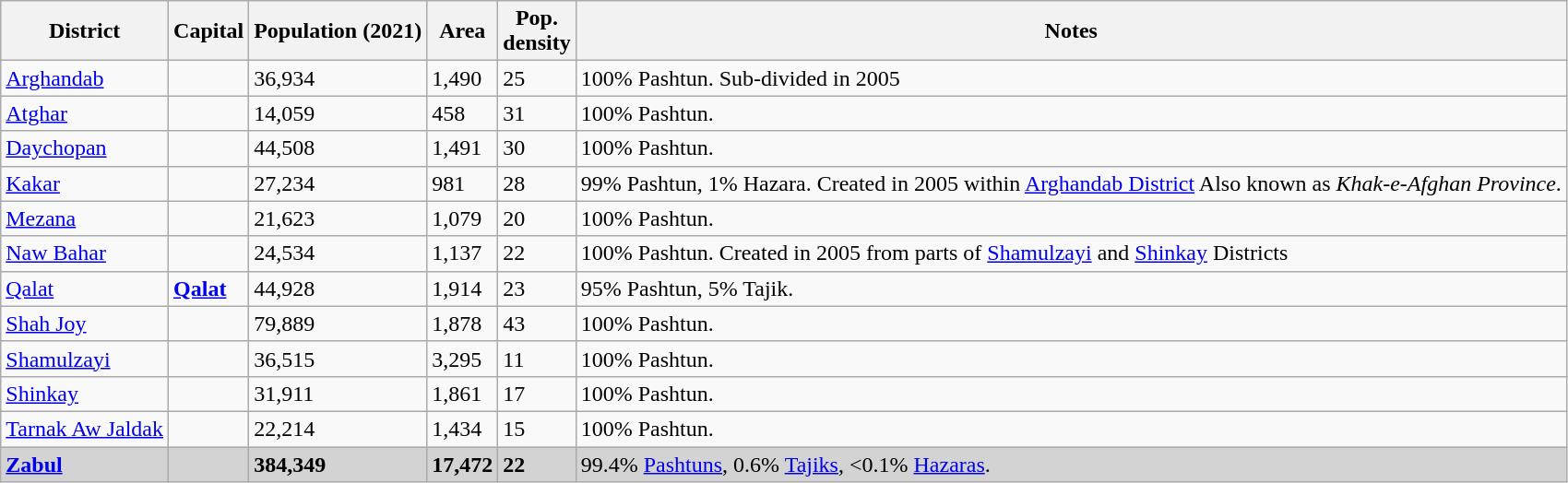<table class="wikitable sortable">
<tr>
<th>District</th>
<th>Capital</th>
<th>Population (2021)</th>
<th>Area</th>
<th>Pop.<br>density</th>
<th>Notes</th>
</tr>
<tr>
<td><a href='#'>Arghandab</a></td>
<td></td>
<td>36,934</td>
<td>1,490</td>
<td>25</td>
<td>100% Pashtun. Sub-divided in 2005</td>
</tr>
<tr>
<td><a href='#'>Atghar</a></td>
<td></td>
<td>14,059</td>
<td>458</td>
<td>31</td>
<td>100% Pashtun.</td>
</tr>
<tr>
<td><a href='#'>Daychopan</a></td>
<td></td>
<td>44,508</td>
<td>1,491</td>
<td>30</td>
<td>100% Pashtun.</td>
</tr>
<tr>
<td><a href='#'>Kakar</a></td>
<td></td>
<td>27,234</td>
<td>981</td>
<td>28</td>
<td>99% Pashtun, 1% Hazara. Created in 2005 within <a href='#'>Arghandab District</a> Also known as <em>Khak-e-Afghan Province</em>.</td>
</tr>
<tr>
<td><a href='#'>Mezana</a></td>
<td></td>
<td>21,623</td>
<td>1,079</td>
<td>20</td>
<td>100% Pashtun.</td>
</tr>
<tr>
<td><a href='#'>Naw Bahar</a></td>
<td></td>
<td>24,534</td>
<td>1,137</td>
<td>22</td>
<td>100% Pashtun. Created in 2005 from parts of <a href='#'>Shamulzayi</a> and <a href='#'>Shinkay</a> Districts</td>
</tr>
<tr>
<td><a href='#'>Qalat</a></td>
<td><strong><a href='#'>Qalat</a></strong></td>
<td>44,928</td>
<td>1,914</td>
<td>23</td>
<td>95% Pashtun, 5% Tajik.</td>
</tr>
<tr>
<td><a href='#'>Shah Joy</a></td>
<td></td>
<td>79,889</td>
<td>1,878</td>
<td>43</td>
<td>100% Pashtun.</td>
</tr>
<tr>
<td><a href='#'>Shamulzayi</a></td>
<td></td>
<td>36,515</td>
<td>3,295</td>
<td>11</td>
<td>100% Pashtun.</td>
</tr>
<tr>
<td><a href='#'>Shinkay</a></td>
<td></td>
<td>31,911</td>
<td>1,861</td>
<td>17</td>
<td>100% Pashtun.</td>
</tr>
<tr>
<td><a href='#'>Tarnak Aw Jaldak</a></td>
<td></td>
<td>22,214</td>
<td>1,434</td>
<td>15</td>
<td>100% Pashtun.</td>
</tr>
<tr bgcolor="#d3d3d3">
<td><strong><a href='#'>Zabul</a></strong></td>
<td></td>
<td><strong>384,349</strong></td>
<td><strong>17,472</strong></td>
<td><strong>22</strong></td>
<td>99.4% <a href='#'>Pashtuns</a>, 0.6% <a href='#'>Tajiks</a>, <0.1% <a href='#'>Hazaras</a>.</td>
</tr>
</table>
